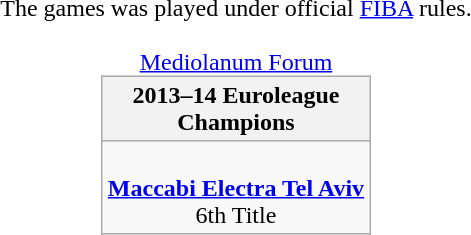<table style="width:100%;">
<tr>
<td valign=top width=33%><br>












</td>
<td valign=top width=33% align=center><br>The games was played under official <a href='#'>FIBA</a> rules.<br><br>
<a href='#'>Mediolanum Forum</a><table class=wikitable style="text-align:center; margin:auto">
<tr>
<th>2013–14 Euroleague <br>Champions</th>
</tr>
<tr>
<td><br> <strong><a href='#'>Maccabi Electra Tel Aviv</a></strong><br>6th Title</td>
</tr>
</table>
</td>
<td style="vertical-align:top; width:33%;"><br>













</td>
</tr>
</table>
